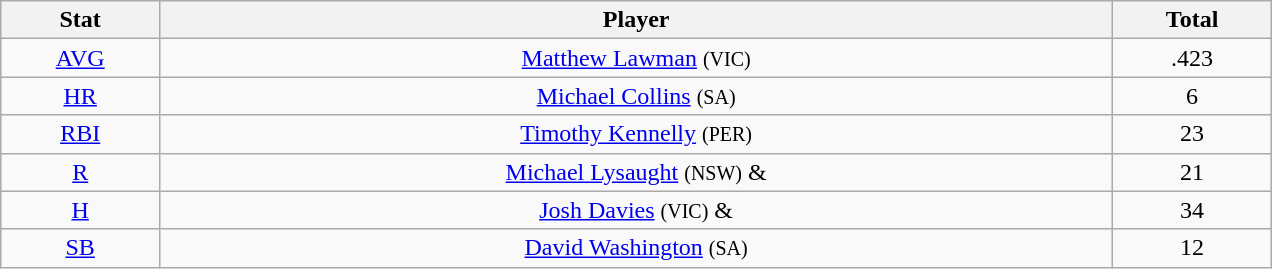<table class="wikitable" style="text-align:center;">
<tr>
<th style="width:5%;">Stat</th>
<th style="width:30%;">Player</th>
<th style="width:5%;">Total</th>
</tr>
<tr>
<td><a href='#'>AVG</a></td>
<td><a href='#'>Matthew Lawman</a> <small>(VIC)</small></td>
<td>.423</td>
</tr>
<tr>
<td><a href='#'>HR</a></td>
<td><a href='#'>Michael Collins</a> <small>(SA)</small></td>
<td>6</td>
</tr>
<tr>
<td><a href='#'>RBI</a></td>
<td><a href='#'>Timothy Kennelly</a> <small>(PER)</small></td>
<td>23</td>
</tr>
<tr>
<td><a href='#'>R</a></td>
<td><a href='#'>Michael Lysaught</a> <small>(NSW)</small> & </td>
<td>21</td>
</tr>
<tr>
<td><a href='#'>H</a></td>
<td><a href='#'>Josh Davies</a> <small>(VIC)</small> & </td>
<td>34</td>
</tr>
<tr>
<td><a href='#'>SB</a></td>
<td><a href='#'>David Washington</a> <small>(SA)</small></td>
<td>12</td>
</tr>
</table>
